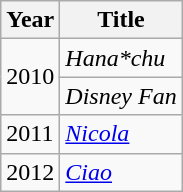<table class="wikitable">
<tr>
<th>Year</th>
<th>Title</th>
</tr>
<tr>
<td rowspan="2">2010</td>
<td><em>Hana*chu</em></td>
</tr>
<tr>
<td><em>Disney Fan</em></td>
</tr>
<tr>
<td>2011</td>
<td><em><a href='#'>Nicola</a></em></td>
</tr>
<tr>
<td>2012</td>
<td><em><a href='#'>Ciao</a></em></td>
</tr>
</table>
